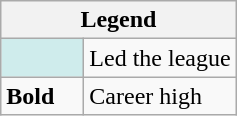<table class="wikitable">
<tr>
<th colspan="2">Legend</th>
</tr>
<tr>
<td style="background:#cfecec; width:3em;"></td>
<td>Led the league</td>
</tr>
<tr>
<td><strong>Bold</strong></td>
<td>Career high</td>
</tr>
</table>
